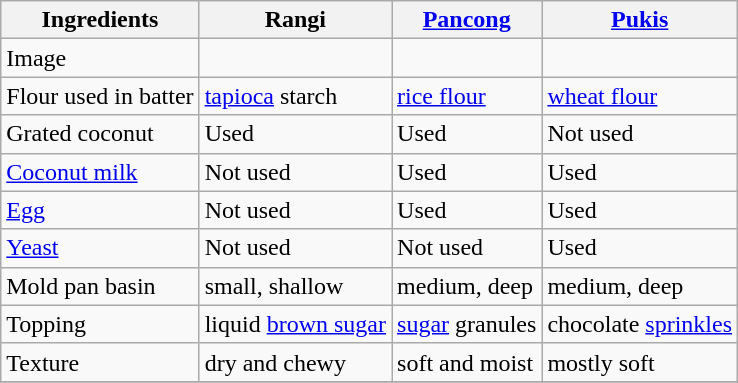<table class="wikitable">
<tr>
<th>Ingredients</th>
<th>Rangi</th>
<th><a href='#'>Pancong</a></th>
<th><a href='#'>Pukis</a></th>
</tr>
<tr>
<td>Image</td>
<td></td>
<td></td>
<td></td>
</tr>
<tr>
<td>Flour used in batter</td>
<td><a href='#'>tapioca</a> starch</td>
<td><a href='#'>rice flour</a></td>
<td><a href='#'>wheat flour</a></td>
</tr>
<tr>
<td>Grated coconut</td>
<td>Used</td>
<td>Used</td>
<td>Not used</td>
</tr>
<tr>
<td><a href='#'>Coconut milk</a></td>
<td>Not used</td>
<td>Used</td>
<td>Used</td>
</tr>
<tr>
<td><a href='#'>Egg</a></td>
<td>Not used</td>
<td>Used</td>
<td>Used</td>
</tr>
<tr>
<td><a href='#'>Yeast</a></td>
<td>Not used</td>
<td>Not used</td>
<td>Used</td>
</tr>
<tr>
<td>Mold pan basin</td>
<td>small, shallow</td>
<td>medium, deep</td>
<td>medium, deep</td>
</tr>
<tr>
<td>Topping</td>
<td>liquid <a href='#'>brown sugar</a></td>
<td><a href='#'>sugar</a> granules</td>
<td>chocolate <a href='#'>sprinkles</a></td>
</tr>
<tr>
<td>Texture</td>
<td>dry and chewy</td>
<td>soft and moist</td>
<td>mostly soft</td>
</tr>
<tr>
</tr>
</table>
